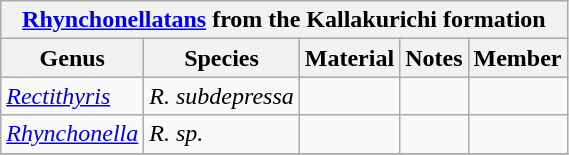<table class="wikitable" align="center">
<tr>
<th colspan="5" align="center"><strong><a href='#'>Rhynchonellatans</a> from the Kallakurichi formation</strong></th>
</tr>
<tr>
<th>Genus</th>
<th>Species</th>
<th>Material</th>
<th>Notes</th>
<th>Member</th>
</tr>
<tr>
<td><em><a href='#'>Rectithyris</a></em></td>
<td><em>R. subdepressa</em></td>
<td></td>
<td></td>
<td></td>
</tr>
<tr>
<td><em><a href='#'>Rhynchonella</a></em></td>
<td><em>R. sp.</em></td>
<td></td>
<td></td>
<td></td>
</tr>
<tr>
</tr>
</table>
